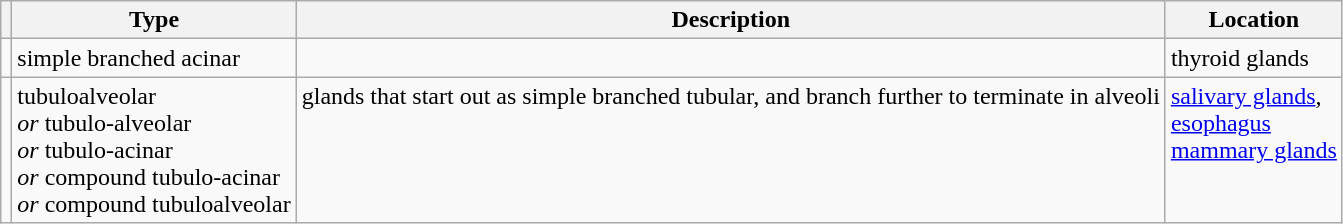<table class="wikitable">
<tr>
<th></th>
<th>Type</th>
<th>Description</th>
<th>Location</th>
</tr>
<tr>
<td></td>
<td valign=top>simple branched acinar<br></td>
<td valign=top></td>
<td valign=top>thyroid glands</td>
</tr>
<tr>
<td></td>
<td valign=top>tubuloalveolar<br><em>or</em> tubulo-alveolar<br><em>or</em> tubulo-acinar<br><em>or</em> compound tubulo-acinar<br><em>or</em> compound tubuloalveolar</td>
<td valign=top>glands that start out as simple branched tubular, and branch further to terminate in alveoli</td>
<td valign=top><a href='#'>salivary glands</a>,<br><a href='#'>esophagus</a><br><a href='#'>mammary glands</a></td>
</tr>
</table>
